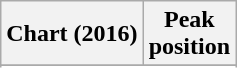<table class="wikitable sortable plainrowheaders" style="text-align:center">
<tr>
<th scope="col">Chart (2016)</th>
<th scope="col">Peak<br> position</th>
</tr>
<tr>
</tr>
<tr>
</tr>
<tr>
</tr>
</table>
